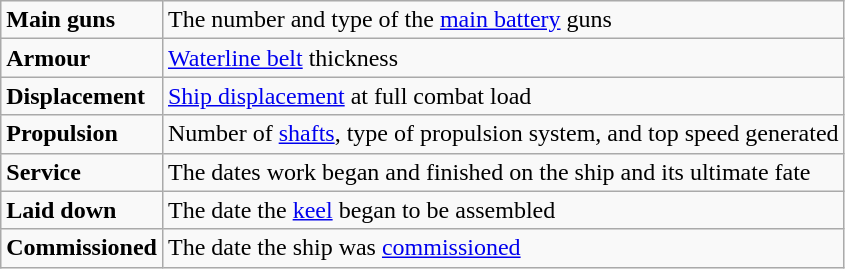<table class="wikitable">
<tr>
<td><strong>Main guns</strong></td>
<td>The number and type of the <a href='#'>main battery</a> guns</td>
</tr>
<tr>
<td><strong>Armour</strong></td>
<td><a href='#'>Waterline belt</a> thickness</td>
</tr>
<tr>
<td><strong>Displacement</strong></td>
<td><a href='#'>Ship displacement</a> at full combat load</td>
</tr>
<tr>
<td><strong>Propulsion</strong></td>
<td>Number of <a href='#'>shafts</a>, type of propulsion system, and top speed generated</td>
</tr>
<tr>
<td><strong>Service</strong></td>
<td>The dates work began and finished on the ship and its ultimate fate</td>
</tr>
<tr>
<td><strong>Laid down</strong></td>
<td>The date the <a href='#'>keel</a> began to be assembled</td>
</tr>
<tr>
<td><strong>Commissioned</strong></td>
<td>The date the ship was <a href='#'>commissioned</a></td>
</tr>
</table>
